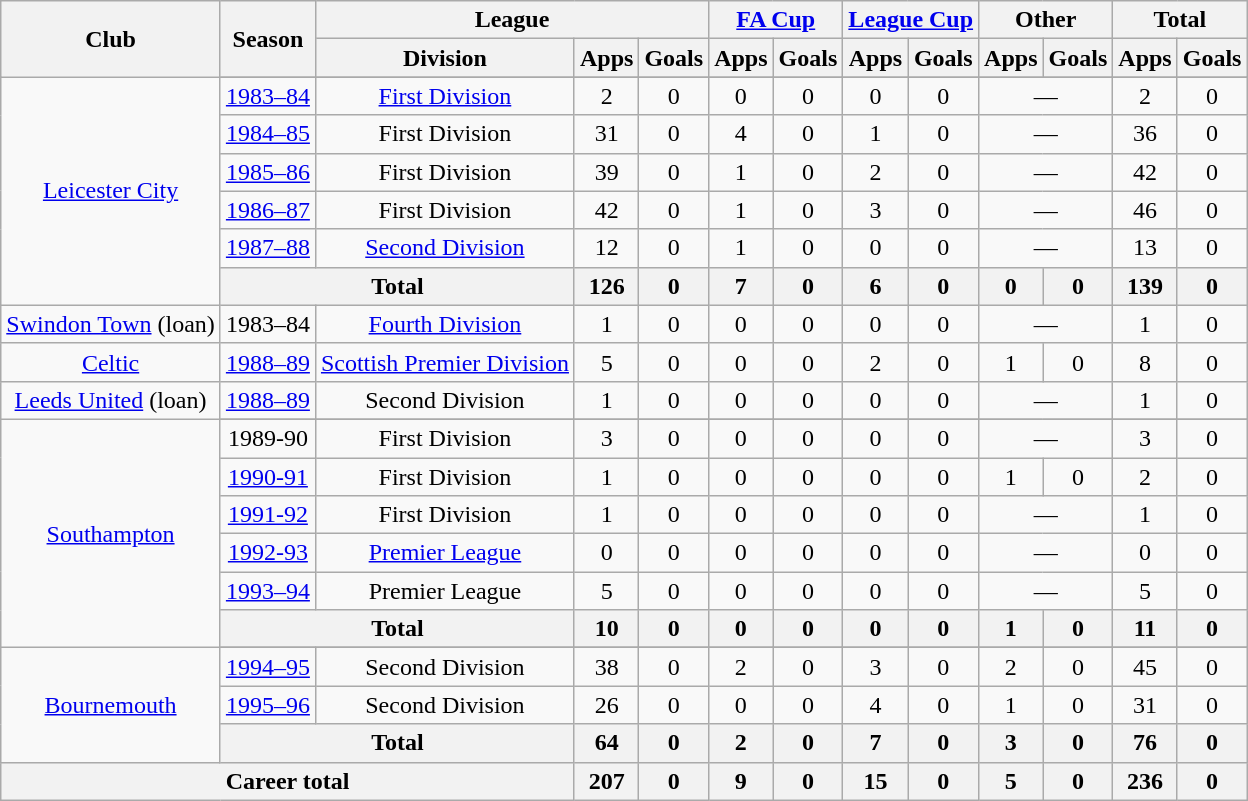<table class=wikitable style=text-align:center>
<tr>
<th rowspan=2>Club</th>
<th rowspan=2>Season</th>
<th colspan=3>League</th>
<th colspan=2><a href='#'>FA Cup</a></th>
<th colspan=2><a href='#'>League Cup</a></th>
<th colspan=2>Other</th>
<th colspan=2>Total</th>
</tr>
<tr>
<th>Division</th>
<th>Apps</th>
<th>Goals</th>
<th>Apps</th>
<th>Goals</th>
<th>Apps</th>
<th>Goals</th>
<th>Apps</th>
<th>Goals</th>
<th>Apps</th>
<th>Goals</th>
</tr>
<tr>
<td rowspan=7><a href='#'>Leicester City</a></td>
</tr>
<tr>
<td><a href='#'>1983–84</a></td>
<td><a href='#'>First Division</a></td>
<td>2</td>
<td>0</td>
<td>0</td>
<td>0</td>
<td>0</td>
<td>0</td>
<td colspan=2>—</td>
<td>2</td>
<td>0</td>
</tr>
<tr>
<td><a href='#'>1984–85</a></td>
<td>First Division</td>
<td>31</td>
<td>0</td>
<td>4</td>
<td>0</td>
<td>1</td>
<td>0</td>
<td colspan=2>—</td>
<td>36</td>
<td>0</td>
</tr>
<tr>
<td><a href='#'>1985–86</a></td>
<td>First Division</td>
<td>39</td>
<td>0</td>
<td>1</td>
<td>0</td>
<td>2</td>
<td>0</td>
<td colspan=2>—</td>
<td>42</td>
<td>0</td>
</tr>
<tr>
<td><a href='#'>1986–87</a></td>
<td>First Division</td>
<td>42</td>
<td>0</td>
<td>1</td>
<td>0</td>
<td>3</td>
<td>0</td>
<td colspan=2>—</td>
<td>46</td>
<td>0</td>
</tr>
<tr>
<td><a href='#'>1987–88</a></td>
<td><a href='#'>Second Division</a></td>
<td>12</td>
<td>0</td>
<td>1</td>
<td>0</td>
<td>0</td>
<td>0</td>
<td colspan=2>—</td>
<td>13</td>
<td>0</td>
</tr>
<tr>
<th colspan=2>Total</th>
<th>126</th>
<th>0</th>
<th>7</th>
<th>0</th>
<th>6</th>
<th>0</th>
<th>0</th>
<th>0</th>
<th>139</th>
<th>0</th>
</tr>
<tr>
<td><a href='#'>Swindon Town</a> (loan)</td>
<td>1983–84</td>
<td><a href='#'>Fourth Division</a></td>
<td>1</td>
<td>0</td>
<td>0</td>
<td>0</td>
<td>0</td>
<td>0</td>
<td colspan=2>—</td>
<td>1</td>
<td>0</td>
</tr>
<tr>
<td><a href='#'>Celtic</a></td>
<td><a href='#'>1988–89</a></td>
<td><a href='#'>Scottish Premier Division</a></td>
<td>5</td>
<td>0</td>
<td>0</td>
<td>0</td>
<td>2</td>
<td>0</td>
<td>1</td>
<td>0</td>
<td>8</td>
<td>0</td>
</tr>
<tr>
<td><a href='#'>Leeds United</a> (loan)</td>
<td><a href='#'>1988–89</a></td>
<td>Second Division</td>
<td>1</td>
<td>0</td>
<td>0</td>
<td>0</td>
<td>0</td>
<td>0</td>
<td colspan=2>—</td>
<td>1</td>
<td>0</td>
</tr>
<tr>
<td rowspan=7><a href='#'>Southampton</a></td>
</tr>
<tr>
<td>1989-90</td>
<td>First Division</td>
<td>3</td>
<td>0</td>
<td>0</td>
<td>0</td>
<td>0</td>
<td>0</td>
<td colspan=2>—</td>
<td>3</td>
<td>0</td>
</tr>
<tr>
<td><a href='#'>1990-91</a></td>
<td>First Division</td>
<td>1</td>
<td>0</td>
<td>0</td>
<td>0</td>
<td>0</td>
<td>0</td>
<td>1</td>
<td>0</td>
<td>2</td>
<td>0</td>
</tr>
<tr>
<td><a href='#'>1991-92</a></td>
<td>First Division</td>
<td>1</td>
<td>0</td>
<td>0</td>
<td>0</td>
<td>0</td>
<td>0</td>
<td colspan=2>—</td>
<td>1</td>
<td>0</td>
</tr>
<tr>
<td><a href='#'>1992-93</a></td>
<td><a href='#'>Premier League</a></td>
<td>0</td>
<td>0</td>
<td>0</td>
<td>0</td>
<td>0</td>
<td>0</td>
<td colspan=2>—</td>
<td>0</td>
<td>0</td>
</tr>
<tr>
<td><a href='#'>1993–94</a></td>
<td>Premier League</td>
<td>5</td>
<td>0</td>
<td>0</td>
<td>0</td>
<td>0</td>
<td>0</td>
<td colspan=2>—</td>
<td>5</td>
<td>0</td>
</tr>
<tr>
<th colspan=2>Total</th>
<th>10</th>
<th>0</th>
<th>0</th>
<th>0</th>
<th>0</th>
<th>0</th>
<th>1</th>
<th>0</th>
<th>11</th>
<th>0</th>
</tr>
<tr>
<td rowspan=4><a href='#'>Bournemouth</a></td>
</tr>
<tr>
<td><a href='#'>1994–95</a></td>
<td>Second Division</td>
<td>38</td>
<td>0</td>
<td>2</td>
<td>0</td>
<td>3</td>
<td>0</td>
<td>2</td>
<td>0</td>
<td>45</td>
<td>0</td>
</tr>
<tr>
<td><a href='#'>1995–96</a></td>
<td>Second Division</td>
<td>26</td>
<td>0</td>
<td>0</td>
<td>0</td>
<td>4</td>
<td>0</td>
<td>1</td>
<td>0</td>
<td>31</td>
<td>0</td>
</tr>
<tr>
<th colspan=2>Total</th>
<th>64</th>
<th>0</th>
<th>2</th>
<th>0</th>
<th>7</th>
<th>0</th>
<th>3</th>
<th>0</th>
<th>76</th>
<th>0</th>
</tr>
<tr>
<th colspan=3>Career total</th>
<th>207</th>
<th>0</th>
<th>9</th>
<th>0</th>
<th>15</th>
<th>0</th>
<th>5</th>
<th>0</th>
<th>236</th>
<th>0</th>
</tr>
</table>
